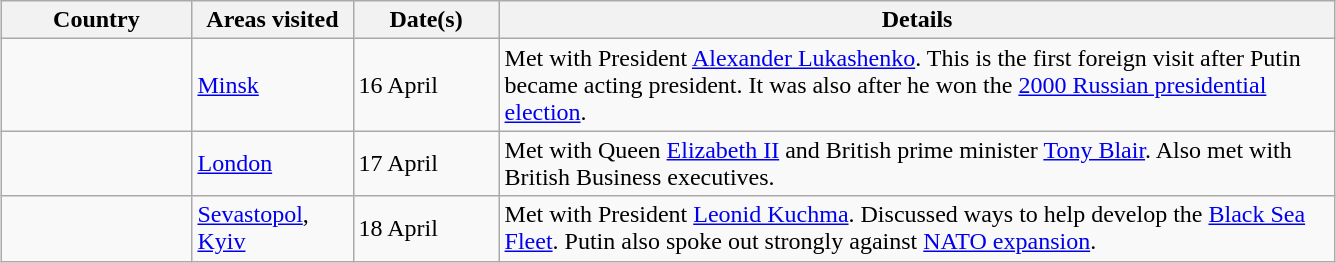<table class="wikitable sortable outercollapse" style="margin: 1em auto 1em auto">
<tr>
<th width=120>Country</th>
<th width=100>Areas visited</th>
<th width=90>Date(s)</th>
<th style="width:550px;" class="unsortable">Details</th>
</tr>
<tr>
<td></td>
<td><a href='#'>Minsk</a></td>
<td>16 April</td>
<td>Met with President <a href='#'>Alexander Lukashenko</a>. This is the first foreign visit after Putin became acting president. It was also after he won the <a href='#'>2000 Russian presidential election</a>.</td>
</tr>
<tr>
<td></td>
<td><a href='#'>London</a></td>
<td>17 April</td>
<td>Met with Queen <a href='#'>Elizabeth II</a> and British prime minister <a href='#'>Tony Blair</a>. Also met with British Business executives.</td>
</tr>
<tr>
<td></td>
<td><a href='#'>Sevastopol</a>, <a href='#'>Kyiv</a></td>
<td>18 April</td>
<td>Met with President <a href='#'>Leonid Kuchma</a>. Discussed ways to help develop the <a href='#'>Black Sea Fleet</a>. Putin also spoke out strongly against <a href='#'>NATO expansion</a>.</td>
</tr>
</table>
